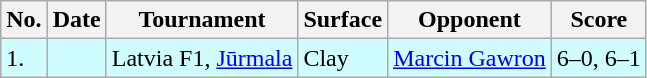<table class="sortable wikitable">
<tr>
<th>No.</th>
<th>Date</th>
<th>Tournament</th>
<th>Surface</th>
<th>Opponent</th>
<th class="unsortable">Score</th>
</tr>
<tr style="background:#cffcff;">
<td>1.</td>
<td></td>
<td>Latvia F1, <a href='#'>Jūrmala</a></td>
<td>Clay</td>
<td> <a href='#'>Marcin Gawron</a></td>
<td>6–0, 6–1</td>
</tr>
</table>
